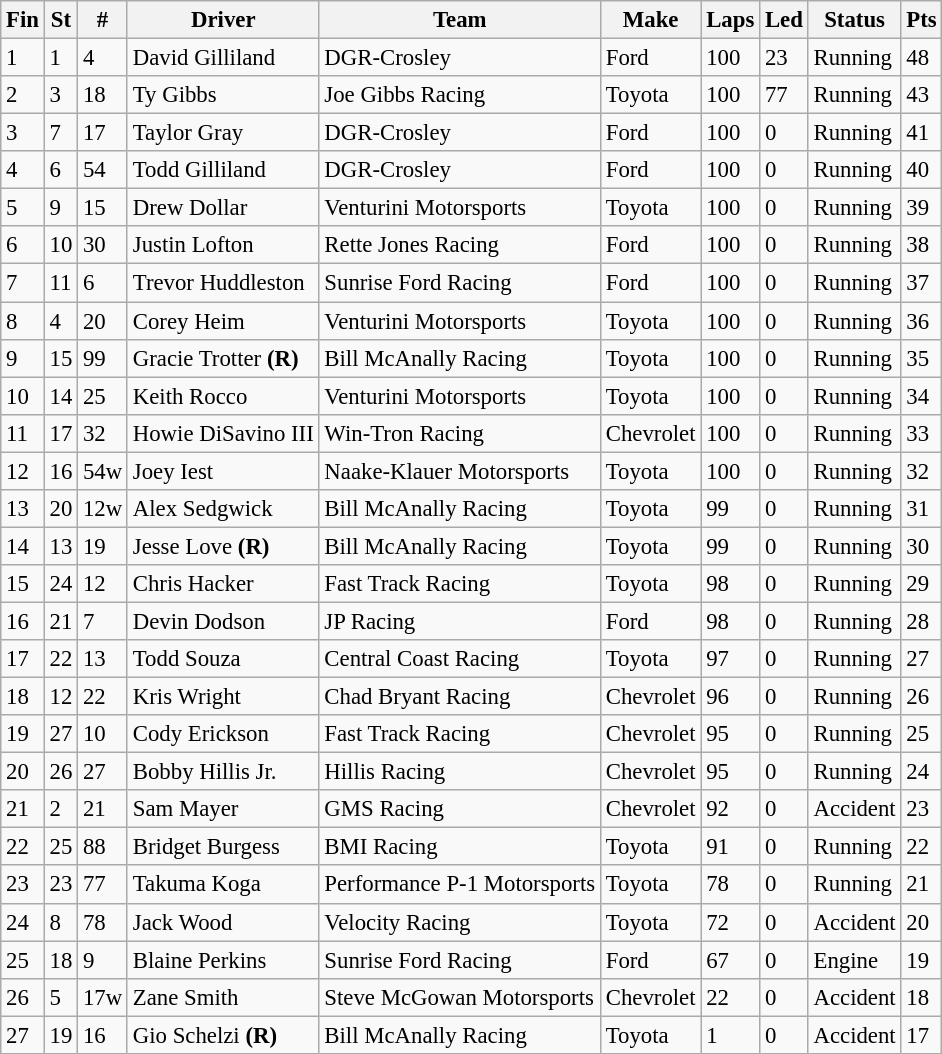<table class="wikitable" style="font-size: 95%;">
<tr>
<th>Fin</th>
<th>St</th>
<th>#</th>
<th>Driver</th>
<th>Team</th>
<th>Make</th>
<th>Laps</th>
<th>Led</th>
<th>Status</th>
<th>Pts</th>
</tr>
<tr>
<td>1</td>
<td>1</td>
<td>4</td>
<td>David Gilliland</td>
<td>DGR-Crosley</td>
<td>Ford</td>
<td>100</td>
<td>23</td>
<td>Running</td>
<td>48</td>
</tr>
<tr>
<td>2</td>
<td>3</td>
<td>18</td>
<td>Ty Gibbs</td>
<td>Joe Gibbs Racing</td>
<td>Toyota</td>
<td>100</td>
<td>77</td>
<td>Running</td>
<td>43</td>
</tr>
<tr>
<td>3</td>
<td>7</td>
<td>17</td>
<td>Taylor Gray</td>
<td>DGR-Crosley</td>
<td>Ford</td>
<td>100</td>
<td>0</td>
<td>Running</td>
<td>41</td>
</tr>
<tr>
<td>4</td>
<td>6</td>
<td>54</td>
<td>Todd Gilliland</td>
<td>DGR-Crosley</td>
<td>Ford</td>
<td>100</td>
<td>0</td>
<td>Running</td>
<td>40</td>
</tr>
<tr>
<td>5</td>
<td>9</td>
<td>15</td>
<td>Drew Dollar</td>
<td>Venturini Motorsports</td>
<td>Toyota</td>
<td>100</td>
<td>0</td>
<td>Running</td>
<td>39</td>
</tr>
<tr>
<td>6</td>
<td>10</td>
<td>30</td>
<td>Justin Lofton</td>
<td>Rette Jones Racing</td>
<td>Ford</td>
<td>100</td>
<td>0</td>
<td>Running</td>
<td>38</td>
</tr>
<tr>
<td>7</td>
<td>11</td>
<td>6</td>
<td>Trevor Huddleston</td>
<td>Sunrise Ford Racing</td>
<td>Ford</td>
<td>100</td>
<td>0</td>
<td>Running</td>
<td>37</td>
</tr>
<tr>
<td>8</td>
<td>4</td>
<td>20</td>
<td>Corey Heim</td>
<td>Venturini Motorsports</td>
<td>Toyota</td>
<td>100</td>
<td>0</td>
<td>Running</td>
<td>36</td>
</tr>
<tr>
<td>9</td>
<td>15</td>
<td>99</td>
<td>Gracie Trotter <strong>(R)</strong></td>
<td>Bill McAnally Racing</td>
<td>Toyota</td>
<td>100</td>
<td>0</td>
<td>Running</td>
<td>35</td>
</tr>
<tr>
<td>10</td>
<td>14</td>
<td>25</td>
<td>Keith Rocco</td>
<td>Venturini Motorsports</td>
<td>Toyota</td>
<td>100</td>
<td>0</td>
<td>Running</td>
<td>34</td>
</tr>
<tr>
<td>11</td>
<td>17</td>
<td>32</td>
<td>Howie DiSavino III</td>
<td>Win-Tron Racing</td>
<td>Chevrolet</td>
<td>100</td>
<td>0</td>
<td>Running</td>
<td>33</td>
</tr>
<tr>
<td>12</td>
<td>16</td>
<td>54w</td>
<td>Joey Iest</td>
<td>Naake-Klauer Motorsports</td>
<td>Toyota</td>
<td>100</td>
<td>0</td>
<td>Running</td>
<td>32</td>
</tr>
<tr>
<td>13</td>
<td>20</td>
<td>12w</td>
<td>Alex Sedgwick</td>
<td>Bill McAnally Racing</td>
<td>Toyota</td>
<td>99</td>
<td>0</td>
<td>Running</td>
<td>31</td>
</tr>
<tr>
<td>14</td>
<td>13</td>
<td>19</td>
<td>Jesse Love <strong>(R)</strong></td>
<td>Bill McAnally Racing</td>
<td>Toyota</td>
<td>99</td>
<td>0</td>
<td>Running</td>
<td>30</td>
</tr>
<tr>
<td>15</td>
<td>24</td>
<td>12</td>
<td>Chris Hacker</td>
<td>Fast Track Racing</td>
<td>Toyota</td>
<td>98</td>
<td>0</td>
<td>Running</td>
<td>29</td>
</tr>
<tr>
<td>16</td>
<td>21</td>
<td>7</td>
<td>Devin Dodson</td>
<td>JP Racing</td>
<td>Ford</td>
<td>98</td>
<td>0</td>
<td>Running</td>
<td>28</td>
</tr>
<tr>
<td>17</td>
<td>22</td>
<td>13</td>
<td>Todd Souza</td>
<td>Central Coast Racing</td>
<td>Toyota</td>
<td>97</td>
<td>0</td>
<td>Running</td>
<td>27</td>
</tr>
<tr>
<td>18</td>
<td>12</td>
<td>22</td>
<td>Kris Wright</td>
<td>Chad Bryant Racing</td>
<td>Chevrolet</td>
<td>96</td>
<td>0</td>
<td>Running</td>
<td>26</td>
</tr>
<tr>
<td>19</td>
<td>27</td>
<td>10</td>
<td>Cody Erickson</td>
<td>Fast Track Racing</td>
<td>Chevrolet</td>
<td>95</td>
<td>0</td>
<td>Running</td>
<td>25</td>
</tr>
<tr>
<td>20</td>
<td>26</td>
<td>27</td>
<td>Bobby Hillis Jr.</td>
<td>Hillis Racing</td>
<td>Chevrolet</td>
<td>95</td>
<td>0</td>
<td>Running</td>
<td>24</td>
</tr>
<tr>
<td>21</td>
<td>2</td>
<td>21</td>
<td>Sam Mayer</td>
<td>GMS Racing</td>
<td>Chevrolet</td>
<td>92</td>
<td>0</td>
<td>Accident</td>
<td>23</td>
</tr>
<tr>
<td>22</td>
<td>25</td>
<td>88</td>
<td>Bridget Burgess</td>
<td>BMI Racing</td>
<td>Toyota</td>
<td>91</td>
<td>0</td>
<td>Running</td>
<td>22</td>
</tr>
<tr>
<td>23</td>
<td>23</td>
<td>77</td>
<td>Takuma Koga</td>
<td>Performance P-1 Motorsports</td>
<td>Toyota</td>
<td>78</td>
<td>0</td>
<td>Running</td>
<td>21</td>
</tr>
<tr>
<td>24</td>
<td>8</td>
<td>78</td>
<td>Jack Wood</td>
<td>Velocity Racing</td>
<td>Toyota</td>
<td>72</td>
<td>0</td>
<td>Accident</td>
<td>20</td>
</tr>
<tr>
<td>25</td>
<td>18</td>
<td>9</td>
<td>Blaine Perkins</td>
<td>Sunrise Ford Racing</td>
<td>Ford</td>
<td>67</td>
<td>0</td>
<td>Engine</td>
<td>19</td>
</tr>
<tr>
<td>26</td>
<td>5</td>
<td>17w</td>
<td>Zane Smith</td>
<td>Steve McGowan Motorsports</td>
<td>Chevrolet</td>
<td>22</td>
<td>0</td>
<td>Accident</td>
<td>18</td>
</tr>
<tr>
<td>27</td>
<td>19</td>
<td>16</td>
<td>Gio Schelzi <strong>(R)</strong></td>
<td>Bill McAnally Racing</td>
<td>Toyota</td>
<td>1</td>
<td>0</td>
<td>Accident</td>
<td>17</td>
</tr>
</table>
